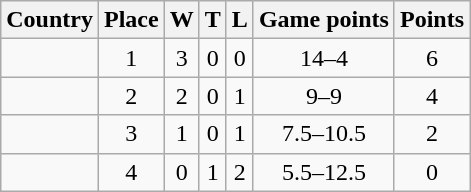<table class="wikitable sortable" style="text-align:center">
<tr>
<th>Country</th>
<th>Place</th>
<th>W</th>
<th>T</th>
<th>L</th>
<th>Game points</th>
<th>Points</th>
</tr>
<tr>
<td align=left></td>
<td>1</td>
<td>3</td>
<td>0</td>
<td>0</td>
<td>14–4</td>
<td>6</td>
</tr>
<tr>
<td align=left></td>
<td>2</td>
<td>2</td>
<td>0</td>
<td>1</td>
<td>9–9</td>
<td>4</td>
</tr>
<tr>
<td align=left></td>
<td>3</td>
<td>1</td>
<td>0</td>
<td>1</td>
<td>7.5–10.5</td>
<td>2</td>
</tr>
<tr>
<td align=left></td>
<td>4</td>
<td>0</td>
<td>1</td>
<td>2</td>
<td>5.5–12.5</td>
<td>0</td>
</tr>
</table>
